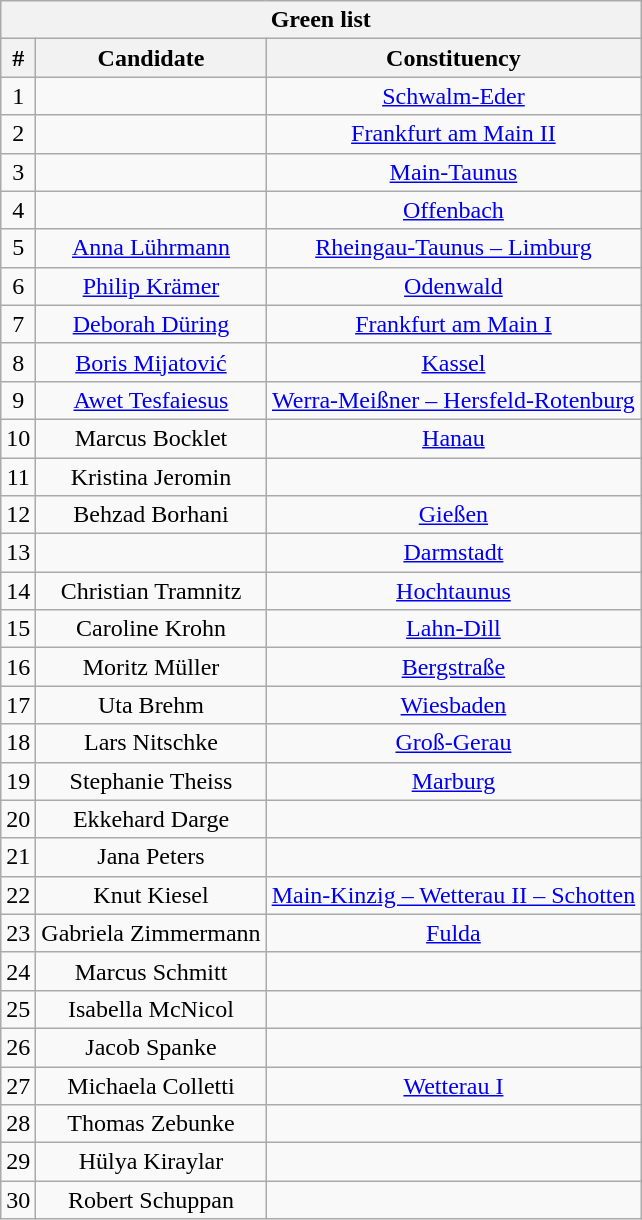<table class="wikitable mw-collapsible mw-collapsed" style="text-align:center">
<tr>
<th colspan=3>Green list</th>
</tr>
<tr>
<th>#</th>
<th>Candidate</th>
<th>Constituency</th>
</tr>
<tr>
<td>1</td>
<td></td>
<td><a href='#'>Schwalm-Eder</a></td>
</tr>
<tr>
<td>2</td>
<td></td>
<td><a href='#'>Frankfurt am Main II</a></td>
</tr>
<tr>
<td>3</td>
<td></td>
<td><a href='#'>Main-Taunus</a></td>
</tr>
<tr>
<td>4</td>
<td></td>
<td><a href='#'>Offenbach</a></td>
</tr>
<tr>
<td>5</td>
<td><a href='#'>Anna Lührmann</a></td>
<td><a href='#'>Rheingau-Taunus – Limburg</a></td>
</tr>
<tr>
<td>6</td>
<td><a href='#'>Philip Krämer</a></td>
<td><a href='#'>Odenwald</a></td>
</tr>
<tr>
<td>7</td>
<td><a href='#'>Deborah Düring</a></td>
<td><a href='#'>Frankfurt am Main I</a></td>
</tr>
<tr>
<td>8</td>
<td><a href='#'>Boris Mijatović</a></td>
<td><a href='#'>Kassel</a></td>
</tr>
<tr>
<td>9</td>
<td><a href='#'>Awet Tesfaiesus</a></td>
<td><a href='#'>Werra-Meißner – Hersfeld-Rotenburg</a></td>
</tr>
<tr>
<td>10</td>
<td>Marcus Bocklet</td>
<td><a href='#'>Hanau</a></td>
</tr>
<tr>
<td>11</td>
<td>Kristina Jeromin</td>
<td></td>
</tr>
<tr>
<td>12</td>
<td>Behzad Borhani</td>
<td><a href='#'>Gießen</a></td>
</tr>
<tr>
<td>13</td>
<td></td>
<td><a href='#'>Darmstadt</a></td>
</tr>
<tr>
<td>14</td>
<td>Christian Tramnitz</td>
<td><a href='#'>Hochtaunus</a></td>
</tr>
<tr>
<td>15</td>
<td>Caroline Krohn</td>
<td><a href='#'>Lahn-Dill</a></td>
</tr>
<tr>
<td>16</td>
<td>Moritz Müller</td>
<td><a href='#'>Bergstraße</a></td>
</tr>
<tr>
<td>17</td>
<td>Uta Brehm</td>
<td><a href='#'>Wiesbaden</a></td>
</tr>
<tr>
<td>18</td>
<td>Lars Nitschke</td>
<td><a href='#'>Groß-Gerau</a></td>
</tr>
<tr>
<td>19</td>
<td>Stephanie Theiss</td>
<td><a href='#'>Marburg</a></td>
</tr>
<tr>
<td>20</td>
<td>Ekkehard Darge</td>
<td></td>
</tr>
<tr>
<td>21</td>
<td>Jana Peters</td>
<td></td>
</tr>
<tr>
<td>22</td>
<td>Knut Kiesel</td>
<td><a href='#'>Main-Kinzig – Wetterau II – Schotten</a></td>
</tr>
<tr>
<td>23</td>
<td>Gabriela Zimmermann</td>
<td><a href='#'>Fulda</a></td>
</tr>
<tr>
<td>24</td>
<td>Marcus Schmitt</td>
<td></td>
</tr>
<tr>
<td>25</td>
<td>Isabella McNicol</td>
<td></td>
</tr>
<tr>
<td>26</td>
<td>Jacob Spanke</td>
<td></td>
</tr>
<tr>
<td>27</td>
<td>Michaela Colletti</td>
<td><a href='#'>Wetterau I</a></td>
</tr>
<tr>
<td>28</td>
<td>Thomas Zebunke</td>
<td></td>
</tr>
<tr>
<td>29</td>
<td>Hülya Kiraylar</td>
<td></td>
</tr>
<tr>
<td>30</td>
<td>Robert Schuppan</td>
<td></td>
</tr>
</table>
